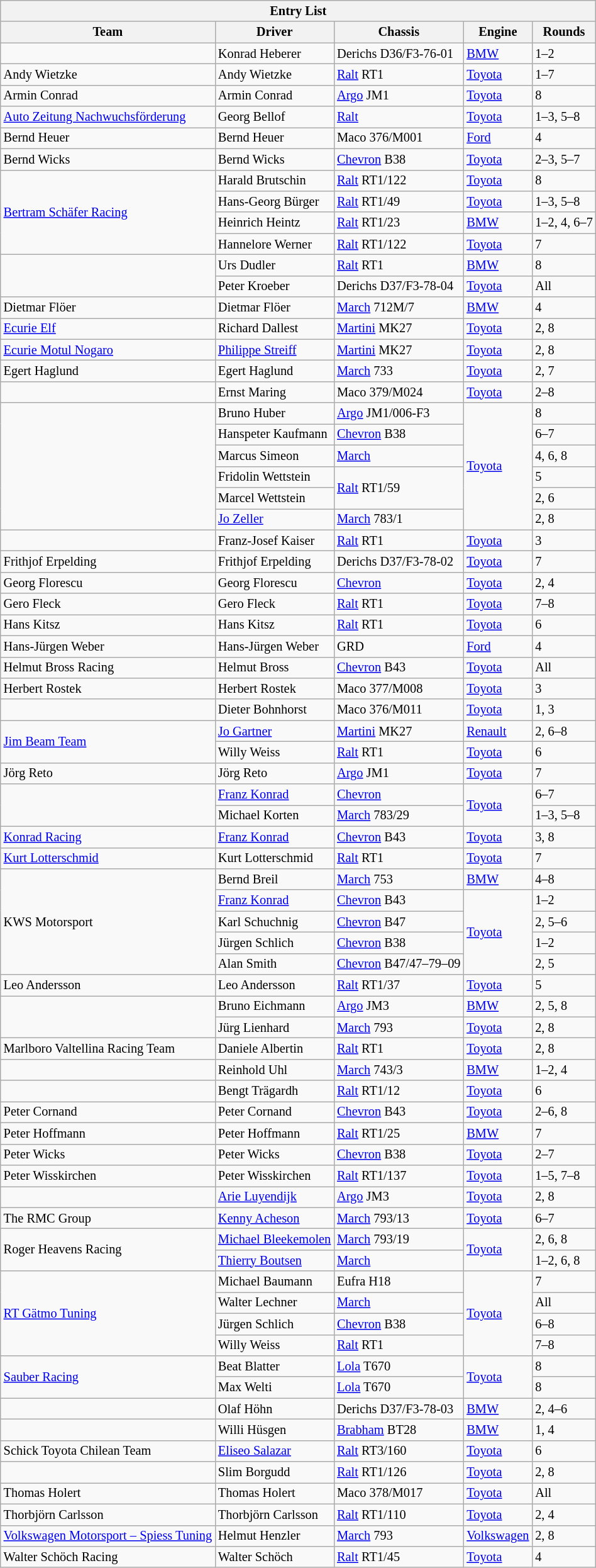<table class="wikitable" style="font-size: 85%;">
<tr>
<th colspan=7>Entry List</th>
</tr>
<tr>
<th>Team</th>
<th>Driver</th>
<th>Chassis</th>
<th>Engine</th>
<th>Rounds</th>
</tr>
<tr>
<td> </td>
<td> Konrad Heberer</td>
<td>Derichs D36/F3-76-01</td>
<td><a href='#'>BMW</a></td>
<td>1–2</td>
</tr>
<tr>
<td> Andy Wietzke</td>
<td> Andy Wietzke</td>
<td><a href='#'>Ralt</a> RT1</td>
<td><a href='#'>Toyota</a></td>
<td>1–7</td>
</tr>
<tr>
<td> Armin Conrad</td>
<td> Armin Conrad</td>
<td><a href='#'>Argo</a> JM1</td>
<td><a href='#'>Toyota</a></td>
<td>8</td>
</tr>
<tr>
<td> <a href='#'>Auto Zeitung Nachwuchsförderung</a></td>
<td> Georg Bellof</td>
<td><a href='#'>Ralt</a> </td>
<td><a href='#'>Toyota</a></td>
<td>1–3, 5–8</td>
</tr>
<tr>
<td> Bernd Heuer</td>
<td> Bernd Heuer</td>
<td>Maco 376/M001</td>
<td><a href='#'>Ford</a></td>
<td>4</td>
</tr>
<tr>
<td> Bernd Wicks</td>
<td> Bernd Wicks</td>
<td><a href='#'>Chevron</a> B38</td>
<td><a href='#'>Toyota</a></td>
<td>2–3, 5–7</td>
</tr>
<tr>
<td rowspan=4> <a href='#'>Bertram Schäfer Racing</a></td>
<td> Harald Brutschin</td>
<td><a href='#'>Ralt</a> RT1/122</td>
<td><a href='#'>Toyota</a></td>
<td>8</td>
</tr>
<tr>
<td> Hans-Georg Bürger</td>
<td><a href='#'>Ralt</a> RT1/49</td>
<td><a href='#'>Toyota</a></td>
<td>1–3, 5–8</td>
</tr>
<tr>
<td> Heinrich Heintz</td>
<td><a href='#'>Ralt</a> RT1/23</td>
<td><a href='#'>BMW</a></td>
<td>1–2, 4, 6–7</td>
</tr>
<tr>
<td> Hannelore Werner</td>
<td><a href='#'>Ralt</a> RT1/122</td>
<td><a href='#'>Toyota</a></td>
<td>7</td>
</tr>
<tr>
<td rowspan=2> </td>
<td> Urs Dudler</td>
<td><a href='#'>Ralt</a> RT1</td>
<td><a href='#'>BMW</a></td>
<td>8</td>
</tr>
<tr>
<td> Peter Kroeber</td>
<td>Derichs D37/F3-78-04</td>
<td><a href='#'>Toyota</a></td>
<td>All</td>
</tr>
<tr>
<td> Dietmar Flöer</td>
<td> Dietmar Flöer</td>
<td><a href='#'>March</a> 712M/7</td>
<td><a href='#'>BMW</a></td>
<td>4</td>
</tr>
<tr>
<td> <a href='#'>Ecurie Elf</a></td>
<td> Richard Dallest</td>
<td><a href='#'>Martini</a> MK27</td>
<td><a href='#'>Toyota</a></td>
<td>2, 8</td>
</tr>
<tr>
<td> <a href='#'>Ecurie Motul Nogaro</a></td>
<td> <a href='#'>Philippe Streiff</a></td>
<td><a href='#'>Martini</a> MK27</td>
<td><a href='#'>Toyota</a></td>
<td>2, 8</td>
</tr>
<tr>
<td> Egert Haglund</td>
<td> Egert Haglund</td>
<td><a href='#'>March</a> 733</td>
<td><a href='#'>Toyota</a></td>
<td>2, 7</td>
</tr>
<tr>
<td> </td>
<td> Ernst Maring</td>
<td>Maco 379/M024</td>
<td><a href='#'>Toyota</a></td>
<td>2–8</td>
</tr>
<tr>
<td rowspan=6> </td>
<td> Bruno Huber</td>
<td><a href='#'>Argo</a> JM1/006-F3</td>
<td rowspan=6><a href='#'>Toyota</a></td>
<td>8</td>
</tr>
<tr>
<td> Hanspeter Kaufmann</td>
<td><a href='#'>Chevron</a> B38</td>
<td>6–7</td>
</tr>
<tr>
<td> Marcus Simeon</td>
<td><a href='#'>March</a> </td>
<td>4, 6, 8</td>
</tr>
<tr>
<td> Fridolin Wettstein</td>
<td rowspan=2><a href='#'>Ralt</a> RT1/59</td>
<td>5</td>
</tr>
<tr>
<td> Marcel Wettstein</td>
<td>2, 6</td>
</tr>
<tr>
<td> <a href='#'>Jo Zeller</a></td>
<td><a href='#'>March</a> 783/1</td>
<td>2, 8</td>
</tr>
<tr>
<td> </td>
<td> Franz-Josef Kaiser</td>
<td><a href='#'>Ralt</a> RT1</td>
<td><a href='#'>Toyota</a></td>
<td>3</td>
</tr>
<tr>
<td> Frithjof Erpelding</td>
<td> Frithjof Erpelding</td>
<td>Derichs D37/F3-78-02</td>
<td><a href='#'>Toyota</a></td>
<td>7</td>
</tr>
<tr>
<td> Georg Florescu</td>
<td> Georg Florescu</td>
<td><a href='#'>Chevron</a></td>
<td><a href='#'>Toyota</a></td>
<td>2, 4</td>
</tr>
<tr>
<td> Gero Fleck</td>
<td> Gero Fleck</td>
<td><a href='#'>Ralt</a> RT1</td>
<td><a href='#'>Toyota</a></td>
<td>7–8</td>
</tr>
<tr>
<td> Hans Kitsz</td>
<td> Hans Kitsz</td>
<td><a href='#'>Ralt</a> RT1</td>
<td><a href='#'>Toyota</a></td>
<td>6</td>
</tr>
<tr>
<td> Hans-Jürgen Weber</td>
<td> Hans-Jürgen Weber</td>
<td>GRD</td>
<td><a href='#'>Ford</a></td>
<td>4</td>
</tr>
<tr>
<td> Helmut Bross Racing</td>
<td> Helmut Bross</td>
<td><a href='#'>Chevron</a> B43</td>
<td><a href='#'>Toyota</a></td>
<td>All</td>
</tr>
<tr>
<td> Herbert Rostek</td>
<td> Herbert Rostek</td>
<td>Maco 377/M008</td>
<td><a href='#'>Toyota</a></td>
<td>3</td>
</tr>
<tr>
<td> </td>
<td> Dieter Bohnhorst</td>
<td>Maco 376/M011</td>
<td><a href='#'>Toyota</a></td>
<td>1, 3</td>
</tr>
<tr>
<td rowspan=2> <a href='#'>Jim Beam Team</a></td>
<td> <a href='#'>Jo Gartner</a></td>
<td><a href='#'>Martini</a> MK27</td>
<td><a href='#'>Renault</a></td>
<td>2, 6–8</td>
</tr>
<tr>
<td> Willy Weiss</td>
<td><a href='#'>Ralt</a> RT1</td>
<td><a href='#'>Toyota</a></td>
<td>6</td>
</tr>
<tr>
<td> Jörg Reto</td>
<td> Jörg Reto</td>
<td><a href='#'>Argo</a> JM1</td>
<td><a href='#'>Toyota</a></td>
<td>7</td>
</tr>
<tr>
<td rowspan=2> </td>
<td> <a href='#'>Franz Konrad</a></td>
<td><a href='#'>Chevron</a> </td>
<td rowspan=2><a href='#'>Toyota</a></td>
<td>6–7</td>
</tr>
<tr>
<td> Michael Korten</td>
<td><a href='#'>March</a> 783/29</td>
<td>1–3, 5–8</td>
</tr>
<tr>
<td> <a href='#'>Konrad Racing</a></td>
<td> <a href='#'>Franz Konrad</a></td>
<td><a href='#'>Chevron</a> B43</td>
<td><a href='#'>Toyota</a></td>
<td>3, 8</td>
</tr>
<tr>
<td> <a href='#'>Kurt Lotterschmid</a></td>
<td> Kurt Lotterschmid</td>
<td><a href='#'>Ralt</a> RT1</td>
<td><a href='#'>Toyota</a></td>
<td>7</td>
</tr>
<tr>
<td rowspan=5> KWS Motorsport</td>
<td> Bernd Breil</td>
<td><a href='#'>March</a> 753</td>
<td><a href='#'>BMW</a></td>
<td>4–8</td>
</tr>
<tr>
<td> <a href='#'>Franz Konrad</a></td>
<td><a href='#'>Chevron</a> B43</td>
<td rowspan=4><a href='#'>Toyota</a></td>
<td>1–2</td>
</tr>
<tr>
<td> Karl Schuchnig</td>
<td><a href='#'>Chevron</a> B47</td>
<td>2, 5–6</td>
</tr>
<tr>
<td> Jürgen Schlich</td>
<td><a href='#'>Chevron</a> B38</td>
<td>1–2</td>
</tr>
<tr>
<td> Alan Smith</td>
<td><a href='#'>Chevron</a> B47/47–79–09</td>
<td>2, 5</td>
</tr>
<tr>
<td> Leo Andersson</td>
<td> Leo Andersson</td>
<td><a href='#'>Ralt</a> RT1/37</td>
<td><a href='#'>Toyota</a></td>
<td>5</td>
</tr>
<tr>
<td rowspan=2> </td>
<td> Bruno Eichmann</td>
<td><a href='#'>Argo</a> JM3</td>
<td><a href='#'>BMW</a></td>
<td>2, 5, 8</td>
</tr>
<tr>
<td> Jürg Lienhard</td>
<td><a href='#'>March</a> 793</td>
<td><a href='#'>Toyota</a></td>
<td>2, 8</td>
</tr>
<tr>
<td> Marlboro Valtellina Racing Team</td>
<td> Daniele Albertin</td>
<td><a href='#'>Ralt</a> RT1</td>
<td><a href='#'>Toyota</a></td>
<td>2, 8</td>
</tr>
<tr>
<td> </td>
<td> Reinhold Uhl</td>
<td><a href='#'>March</a> 743/3</td>
<td><a href='#'>BMW</a></td>
<td>1–2, 4</td>
</tr>
<tr>
<td> </td>
<td> Bengt Trägardh</td>
<td><a href='#'>Ralt</a> RT1/12</td>
<td><a href='#'>Toyota</a></td>
<td>6</td>
</tr>
<tr>
<td> Peter Cornand</td>
<td> Peter Cornand</td>
<td><a href='#'>Chevron</a> B43</td>
<td><a href='#'>Toyota</a></td>
<td>2–6, 8</td>
</tr>
<tr>
<td> Peter Hoffmann</td>
<td> Peter Hoffmann</td>
<td><a href='#'>Ralt</a> RT1/25</td>
<td><a href='#'>BMW</a></td>
<td>7</td>
</tr>
<tr>
<td> Peter Wicks</td>
<td> Peter Wicks</td>
<td><a href='#'>Chevron</a> B38</td>
<td><a href='#'>Toyota</a></td>
<td>2–7</td>
</tr>
<tr>
<td> Peter Wisskirchen</td>
<td> Peter Wisskirchen</td>
<td><a href='#'>Ralt</a> RT1/137</td>
<td><a href='#'>Toyota</a></td>
<td>1–5, 7–8</td>
</tr>
<tr>
<td> </td>
<td> <a href='#'>Arie Luyendijk</a></td>
<td><a href='#'>Argo</a> JM3</td>
<td><a href='#'>Toyota</a></td>
<td>2, 8</td>
</tr>
<tr>
<td> The RMC Group</td>
<td> <a href='#'>Kenny Acheson</a></td>
<td><a href='#'>March</a> 793/13</td>
<td><a href='#'>Toyota</a></td>
<td>6–7</td>
</tr>
<tr>
<td rowspan=2> Roger Heavens Racing</td>
<td> <a href='#'>Michael Bleekemolen</a></td>
<td><a href='#'>March</a> 793/19</td>
<td rowspan=2><a href='#'>Toyota</a></td>
<td>2, 6, 8</td>
</tr>
<tr>
<td> <a href='#'>Thierry Boutsen</a></td>
<td><a href='#'>March</a> </td>
<td>1–2, 6, 8</td>
</tr>
<tr>
<td rowspan=4> <a href='#'>RT Gätmo Tuning</a></td>
<td> Michael Baumann</td>
<td>Eufra H18</td>
<td rowspan=4><a href='#'>Toyota</a></td>
<td>7</td>
</tr>
<tr>
<td> Walter Lechner</td>
<td><a href='#'>March</a> </td>
<td>All</td>
</tr>
<tr>
<td> Jürgen Schlich</td>
<td><a href='#'>Chevron</a> B38</td>
<td>6–8</td>
</tr>
<tr>
<td> Willy Weiss</td>
<td><a href='#'>Ralt</a> RT1</td>
<td>7–8</td>
</tr>
<tr>
<td rowspan=2> <a href='#'>Sauber Racing</a></td>
<td> Beat Blatter</td>
<td><a href='#'>Lola</a> T670</td>
<td rowspan=2><a href='#'>Toyota</a></td>
<td>8</td>
</tr>
<tr>
<td> Max Welti</td>
<td><a href='#'>Lola</a> T670</td>
<td>8</td>
</tr>
<tr>
<td> </td>
<td> Olaf Höhn</td>
<td>Derichs D37/F3-78-03</td>
<td><a href='#'>BMW</a></td>
<td>2, 4–6</td>
</tr>
<tr>
<td> </td>
<td> Willi Hüsgen</td>
<td><a href='#'>Brabham</a> BT28</td>
<td><a href='#'>BMW</a></td>
<td>1, 4</td>
</tr>
<tr>
<td> Schick Toyota Chilean Team</td>
<td> <a href='#'>Eliseo Salazar</a></td>
<td><a href='#'>Ralt</a> RT3/160</td>
<td><a href='#'>Toyota</a></td>
<td>6</td>
</tr>
<tr>
<td> </td>
<td> Slim Borgudd</td>
<td><a href='#'>Ralt</a> RT1/126</td>
<td><a href='#'>Toyota</a></td>
<td>2, 8</td>
</tr>
<tr>
<td> Thomas Holert</td>
<td> Thomas Holert</td>
<td>Maco 378/M017</td>
<td><a href='#'>Toyota</a></td>
<td>All</td>
</tr>
<tr>
<td> Thorbjörn Carlsson</td>
<td> Thorbjörn Carlsson</td>
<td><a href='#'>Ralt</a> RT1/110</td>
<td><a href='#'>Toyota</a></td>
<td>2, 4</td>
</tr>
<tr>
<td> <a href='#'>Volkswagen Motorsport – Spiess Tuning</a></td>
<td> Helmut Henzler</td>
<td><a href='#'>March</a> 793</td>
<td><a href='#'>Volkswagen</a></td>
<td>2, 8</td>
</tr>
<tr>
<td> Walter Schöch Racing</td>
<td> Walter Schöch</td>
<td><a href='#'>Ralt</a> RT1/45</td>
<td><a href='#'>Toyota</a></td>
<td>4</td>
</tr>
</table>
